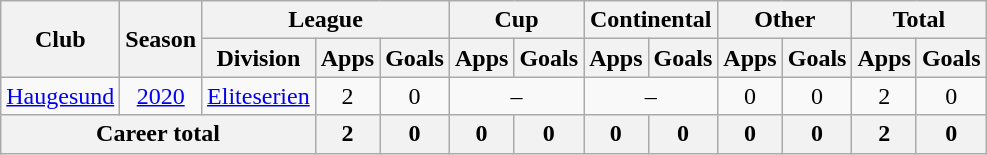<table class="wikitable" style="text-align: center">
<tr>
<th rowspan="2">Club</th>
<th rowspan="2">Season</th>
<th colspan="3">League</th>
<th colspan="2">Cup</th>
<th colspan="2">Continental</th>
<th colspan="2">Other</th>
<th colspan="2">Total</th>
</tr>
<tr>
<th>Division</th>
<th>Apps</th>
<th>Goals</th>
<th>Apps</th>
<th>Goals</th>
<th>Apps</th>
<th>Goals</th>
<th>Apps</th>
<th>Goals</th>
<th>Apps</th>
<th>Goals</th>
</tr>
<tr>
<td><a href='#'>Haugesund</a></td>
<td><a href='#'>2020</a></td>
<td><a href='#'>Eliteserien</a></td>
<td>2</td>
<td>0</td>
<td colspan="2">–</td>
<td colspan="2">–</td>
<td>0</td>
<td>0</td>
<td>2</td>
<td>0</td>
</tr>
<tr>
<th colspan=3>Career total</th>
<th>2</th>
<th>0</th>
<th>0</th>
<th>0</th>
<th>0</th>
<th>0</th>
<th>0</th>
<th>0</th>
<th>2</th>
<th>0</th>
</tr>
</table>
